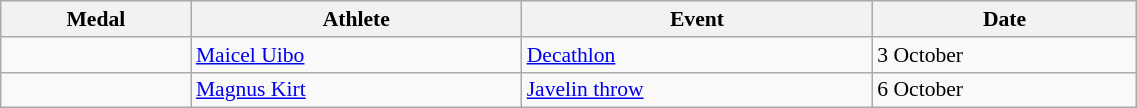<table class=wikitable style=font-size:90% width=60%>
<tr>
<th>Medal</th>
<th>Athlete</th>
<th>Event</th>
<th>Date</th>
</tr>
<tr>
<td></td>
<td><a href='#'>Maicel Uibo</a></td>
<td><a href='#'>Decathlon</a></td>
<td>3 October</td>
</tr>
<tr>
<td></td>
<td><a href='#'>Magnus Kirt</a></td>
<td><a href='#'>Javelin throw</a></td>
<td>6 October</td>
</tr>
</table>
